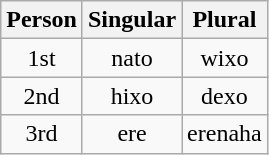<table class="wikitable" style="text-align: center">
<tr>
<th>Person</th>
<th>Singular</th>
<th>Plural</th>
</tr>
<tr>
<td>1st</td>
<td>nato</td>
<td>wixo</td>
</tr>
<tr>
<td>2nd</td>
<td>hixo</td>
<td>dexo</td>
</tr>
<tr>
<td>3rd</td>
<td>ere</td>
<td>erenaha</td>
</tr>
</table>
